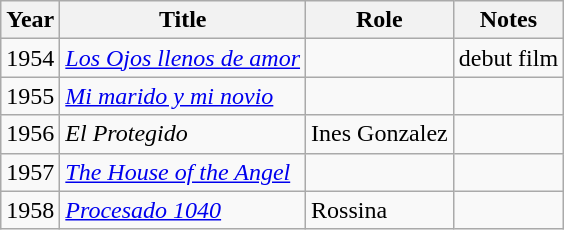<table class="wikitable sortable">
<tr>
<th>Year</th>
<th>Title</th>
<th>Role</th>
<th class="unsortable">Notes</th>
</tr>
<tr>
<td>1954</td>
<td><em><a href='#'>Los Ojos llenos de amor</a></em></td>
<td></td>
<td>debut film</td>
</tr>
<tr>
<td>1955</td>
<td><em><a href='#'>Mi marido y mi novio</a></em></td>
<td></td>
<td></td>
</tr>
<tr>
<td>1956</td>
<td><em>El Protegido</em></td>
<td>Ines Gonzalez</td>
<td></td>
</tr>
<tr>
<td>1957</td>
<td><em><a href='#'>The House of the Angel</a></em></td>
<td></td>
<td></td>
</tr>
<tr>
<td>1958</td>
<td><em><a href='#'>Procesado 1040</a></em></td>
<td>Rossina</td>
<td></td>
</tr>
</table>
